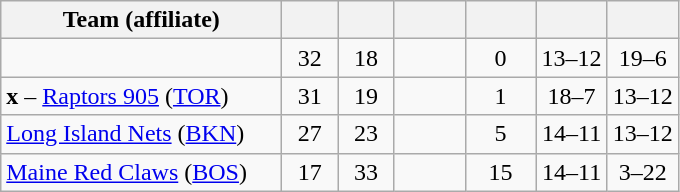<table class="wikitable" style="text-align:center">
<tr>
<th style="width:180px">Team (affiliate)</th>
<th style="width:30px"></th>
<th style="width:30px"></th>
<th style="width:40px"></th>
<th style="width:40px"></th>
<th style="width:40px"></th>
<th style="width:40px"></th>
</tr>
<tr>
<td align=left></td>
<td>32</td>
<td>18</td>
<td></td>
<td>0</td>
<td>13–12</td>
<td>19–6</td>
</tr>
<tr>
<td align=left><strong>x</strong> – <a href='#'>Raptors 905</a> (<a href='#'>TOR</a>)</td>
<td>31</td>
<td>19</td>
<td></td>
<td>1</td>
<td>18–7</td>
<td>13–12</td>
</tr>
<tr>
<td align=left><a href='#'>Long Island Nets</a> (<a href='#'>BKN</a>)</td>
<td>27</td>
<td>23</td>
<td></td>
<td>5</td>
<td>14–11</td>
<td>13–12</td>
</tr>
<tr>
<td align=left><a href='#'>Maine Red Claws</a> (<a href='#'>BOS</a>)</td>
<td>17</td>
<td>33</td>
<td></td>
<td>15</td>
<td>14–11</td>
<td>3–22</td>
</tr>
</table>
